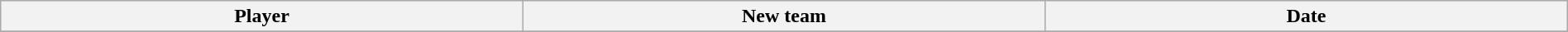<table class="wikitable" style="width:100%;">
<tr style="text-align:center; background:#ddd;">
<th style="width:33%;">Player</th>
<th style="width:33%;">New team</th>
<th style="width:33%;">Date</th>
</tr>
<tr>
</tr>
</table>
